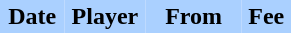<table border="0" cellspacing="0" cellpadding="2">
<tr bgcolor=AAD0FF>
<th width=20%>Date</th>
<th width=25%>Player</th>
<th width=30%>From</th>
<th width=15%>Fee</th>
</tr>
<tr>
<td></td>
<td></td>
<td></td>
</tr>
</table>
